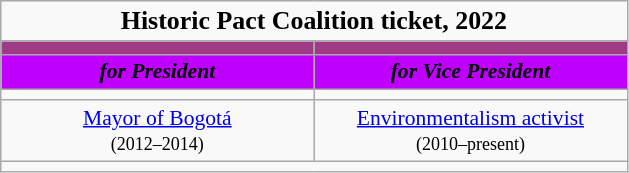<table class="wikitable" style="font-size:90%; text-align:center;">
<tr>
<td colspan="28"><big><strong>Historic Pact Coalition ticket, 2022</strong></big></td>
</tr>
<tr>
<th style="width:3em; font-size:135%; background:#9F3A86; width:200px;"></th>
<th style="width:3em; font-size:135%; background:#9F3A86; width:200px;"></th>
</tr>
<tr style="color:#000; font-size:100%; background:#BF00FF;">
<td style="width:3em; width:200px;"><strong><em>for President</em></strong></td>
<td style="width:3em; width:200px;"><strong><em>for Vice President</em></strong></td>
</tr>
<tr>
<td></td>
<td></td>
</tr>
<tr>
<td><a href='#'>Mayor of Bogotá</a><br><small>(2012–2014)</small></td>
<td><a href='#'>Environmentalism activist</a><br><small>(2010–present)</small></td>
</tr>
<tr>
<td colspan="2"></td>
</tr>
</table>
